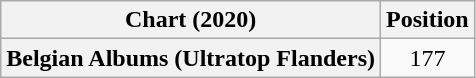<table class="wikitable plainrowheaders" style="text-align:center">
<tr>
<th scope="col">Chart (2020)</th>
<th scope="col">Position</th>
</tr>
<tr>
<th scope="row">Belgian Albums (Ultratop Flanders)</th>
<td>177</td>
</tr>
</table>
